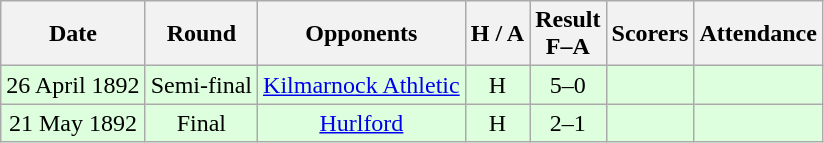<table class="wikitable" style="text-align:center">
<tr>
<th>Date</th>
<th>Round</th>
<th>Opponents</th>
<th>H / A</th>
<th>Result<br>F–A</th>
<th>Scorers</th>
<th>Attendance</th>
</tr>
<tr bgcolor=#ddffdd>
<td>26 April 1892</td>
<td>Semi-final</td>
<td><a href='#'>Kilmarnock Athletic</a></td>
<td>H</td>
<td>5–0</td>
<td></td>
<td></td>
</tr>
<tr bgcolor=#ddffdd>
<td>21 May 1892</td>
<td>Final</td>
<td><a href='#'>Hurlford</a></td>
<td>H</td>
<td>2–1</td>
<td></td>
<td></td>
</tr>
</table>
